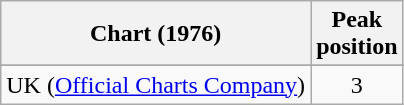<table class="wikitable sortable">
<tr>
<th>Chart (1976)</th>
<th>Peak<br>position</th>
</tr>
<tr>
</tr>
<tr>
</tr>
<tr>
</tr>
<tr>
<td>UK (<a href='#'>Official Charts Company</a>)</td>
<td style="text-align:center;">3</td>
</tr>
</table>
